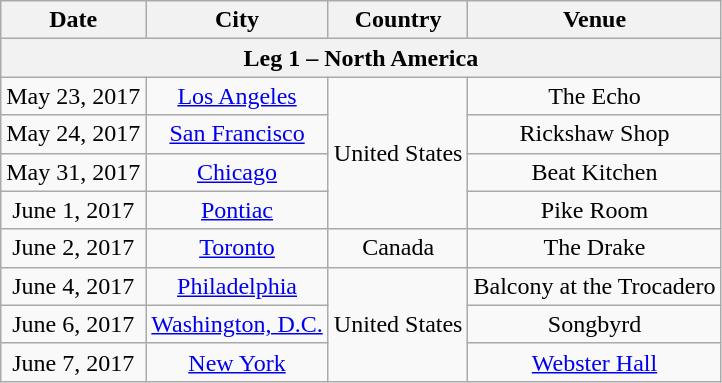<table class="wikitable" style="text-align:center;">
<tr>
<th>Date</th>
<th>City</th>
<th>Country</th>
<th>Venue</th>
</tr>
<tr>
<th colspan="4">Leg 1 – North America</th>
</tr>
<tr>
<td>May 23, 2017</td>
<td><a href='#'>Los Angeles</a></td>
<td rowspan="4">United States</td>
<td>The Echo</td>
</tr>
<tr>
<td>May 24, 2017</td>
<td><a href='#'>San Francisco</a></td>
<td>Rickshaw Shop</td>
</tr>
<tr>
<td>May 31, 2017</td>
<td><a href='#'>Chicago</a></td>
<td>Beat Kitchen</td>
</tr>
<tr>
<td>June 1, 2017</td>
<td><a href='#'>Pontiac</a></td>
<td>Pike Room</td>
</tr>
<tr>
<td>June 2, 2017</td>
<td><a href='#'>Toronto</a></td>
<td>Canada</td>
<td>The Drake</td>
</tr>
<tr>
<td>June 4, 2017</td>
<td><a href='#'>Philadelphia</a></td>
<td rowspan="3">United States</td>
<td>Balcony at the Trocadero</td>
</tr>
<tr>
<td>June 6, 2017</td>
<td><a href='#'>Washington, D.C.</a></td>
<td>Songbyrd</td>
</tr>
<tr>
<td>June 7, 2017</td>
<td><a href='#'>New York</a></td>
<td><a href='#'>Webster Hall</a></td>
</tr>
</table>
